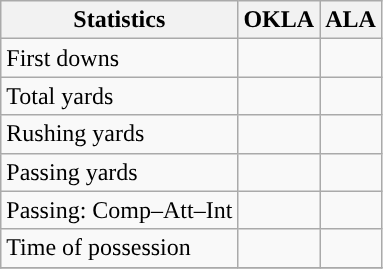<table class="wikitable" style="float: left;">
<tr>
<th>Statistics</th>
<th>OKLA</th>
<th>ALA</th>
</tr>
<tr>
<td>First downs</td>
<td></td>
<td></td>
</tr>
<tr>
<td>Total yards</td>
<td></td>
<td></td>
</tr>
<tr>
<td>Rushing yards</td>
<td></td>
<td></td>
</tr>
<tr>
<td>Passing yards</td>
<td></td>
<td></td>
</tr>
<tr>
<td>Passing: Comp–Att–Int</td>
<td></td>
<td></td>
</tr>
<tr>
<td>Time of possession</td>
<td></td>
<td></td>
</tr>
<tr>
</tr>
</table>
